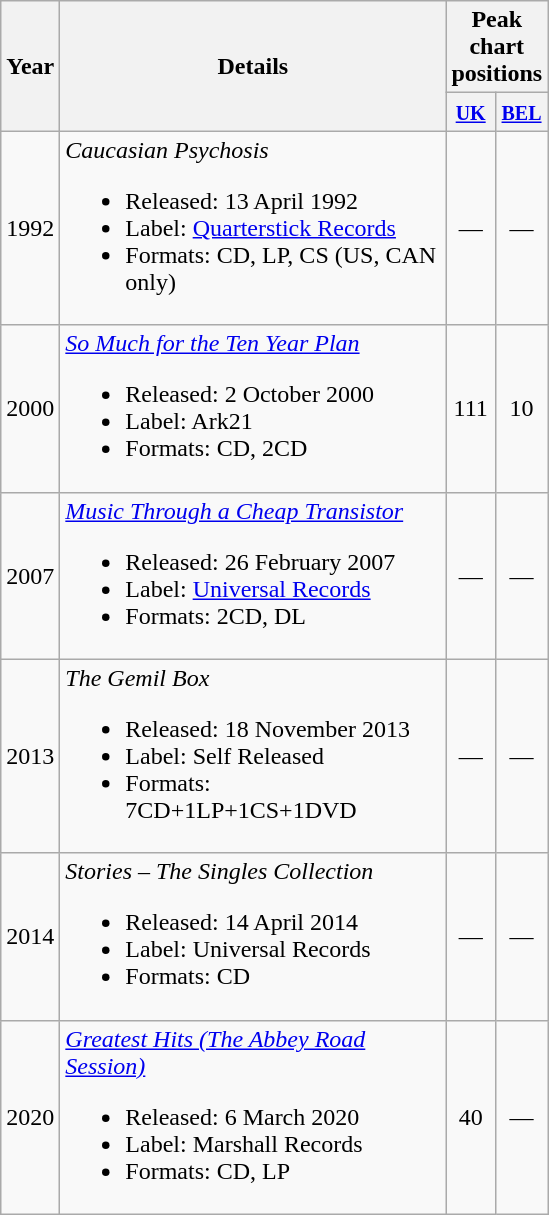<table class="wikitable">
<tr>
<th rowspan="2">Year</th>
<th rowspan="2" style="width:250px;">Details</th>
<th colspan="2">Peak chart positions</th>
</tr>
<tr>
<th width="25"><small><a href='#'>UK</a><br></small></th>
<th width="25"><small><a href='#'>BEL</a><br></small></th>
</tr>
<tr>
<td>1992</td>
<td><em>Caucasian Psychosis</em><br><ul><li>Released: 13 April 1992</li><li>Label: <a href='#'>Quarterstick Records</a></li><li>Formats: CD, LP, CS (US, CAN only)</li></ul></td>
<td style="text-align:center;">—</td>
<td style="text-align:center;">—</td>
</tr>
<tr>
<td>2000</td>
<td><em><a href='#'>So Much for the Ten Year Plan</a></em><br><ul><li>Released: 2 October 2000</li><li>Label: Ark21</li><li>Formats: CD, 2CD</li></ul></td>
<td style="text-align:center;">111</td>
<td style="text-align:center;">10</td>
</tr>
<tr>
<td>2007</td>
<td><em><a href='#'>Music Through a Cheap Transistor</a></em><br><ul><li>Released: 26 February 2007</li><li>Label: <a href='#'>Universal Records</a></li><li>Formats: 2CD, DL</li></ul></td>
<td style="text-align:center;">—</td>
<td style="text-align:center;">—</td>
</tr>
<tr>
<td>2013</td>
<td><em>The Gemil Box</em><br><ul><li>Released: 18 November 2013</li><li>Label: Self Released</li><li>Formats: 7CD+1LP+1CS+1DVD</li></ul></td>
<td style="text-align:center;">—</td>
<td style="text-align:center;">—</td>
</tr>
<tr>
<td>2014</td>
<td><em>Stories – The Singles Collection</em><br><ul><li>Released: 14 April 2014</li><li>Label: Universal Records</li><li>Formats: CD</li></ul></td>
<td style="text-align:center;">—</td>
<td style="text-align:center;">—</td>
</tr>
<tr>
<td>2020</td>
<td><em><a href='#'>Greatest Hits (The Abbey Road Session)</a></em><br><ul><li>Released: 6 March 2020</li><li>Label: Marshall Records</li><li>Formats: CD, LP</li></ul></td>
<td style="text-align:center;">40</td>
<td style="text-align:center;">—</td>
</tr>
</table>
